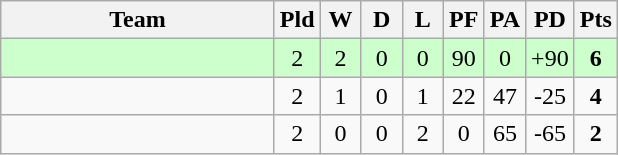<table class="wikitable" style="text-align:center;">
<tr>
<th width=175>Team</th>
<th width=20 abbr="Played">Pld</th>
<th width=20 abbr="Won">W</th>
<th width=20 abbr="Drawn">D</th>
<th width=20 abbr="Lost">L</th>
<th width=20 abbr="Points for">PF</th>
<th width=20 abbr="Points against">PA</th>
<th width=25 abbr="Points difference">PD</th>
<th width=20 abbr="Points">Pts</th>
</tr>
<tr style="background:#ccffcc">
<td align=left></td>
<td>2</td>
<td>2</td>
<td>0</td>
<td>0</td>
<td>90</td>
<td>0</td>
<td>+90</td>
<td><strong>6</strong></td>
</tr>
<tr>
<td align=left></td>
<td>2</td>
<td>1</td>
<td>0</td>
<td>1</td>
<td>22</td>
<td>47</td>
<td>-25</td>
<td><strong>4</strong></td>
</tr>
<tr>
<td align=left></td>
<td>2</td>
<td>0</td>
<td>0</td>
<td>2</td>
<td>0</td>
<td>65</td>
<td>-65</td>
<td><strong>2</strong></td>
</tr>
</table>
